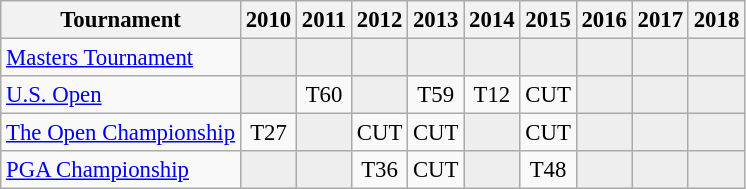<table class="wikitable" style="font-size:95%;text-align:center;">
<tr>
<th>Tournament</th>
<th>2010</th>
<th>2011</th>
<th>2012</th>
<th>2013</th>
<th>2014</th>
<th>2015</th>
<th>2016</th>
<th>2017</th>
<th>2018</th>
</tr>
<tr>
<td align=left><a href='#'>Masters Tournament</a></td>
<td style="background:#eeeeee;"></td>
<td style="background:#eeeeee;"></td>
<td style="background:#eeeeee;"></td>
<td style="background:#eeeeee;"></td>
<td style="background:#eeeeee;"></td>
<td style="background:#eeeeee;"></td>
<td style="background:#eeeeee;"></td>
<td style="background:#eeeeee;"></td>
<td style="background:#eeeeee;"></td>
</tr>
<tr>
<td align=left><a href='#'>U.S. Open</a></td>
<td style="background:#eeeeee;"></td>
<td>T60</td>
<td style="background:#eeeeee;"></td>
<td>T59</td>
<td>T12</td>
<td>CUT</td>
<td style="background:#eeeeee;"></td>
<td style="background:#eeeeee;"></td>
<td style="background:#eeeeee;"></td>
</tr>
<tr>
<td align=left><a href='#'>The Open Championship</a></td>
<td>T27</td>
<td style="background:#eeeeee;"></td>
<td>CUT</td>
<td>CUT</td>
<td style="background:#eeeeee;"></td>
<td>CUT</td>
<td style="background:#eeeeee;"></td>
<td style="background:#eeeeee;"></td>
<td style="background:#eeeeee;"></td>
</tr>
<tr>
<td align=left><a href='#'>PGA Championship</a></td>
<td style="background:#eeeeee;"></td>
<td style="background:#eeeeee;"></td>
<td>T36</td>
<td>CUT</td>
<td style="background:#eeeeee;"></td>
<td>T48</td>
<td style="background:#eeeeee;"></td>
<td style="background:#eeeeee;"></td>
<td style="background:#eeeeee;"></td>
</tr>
</table>
